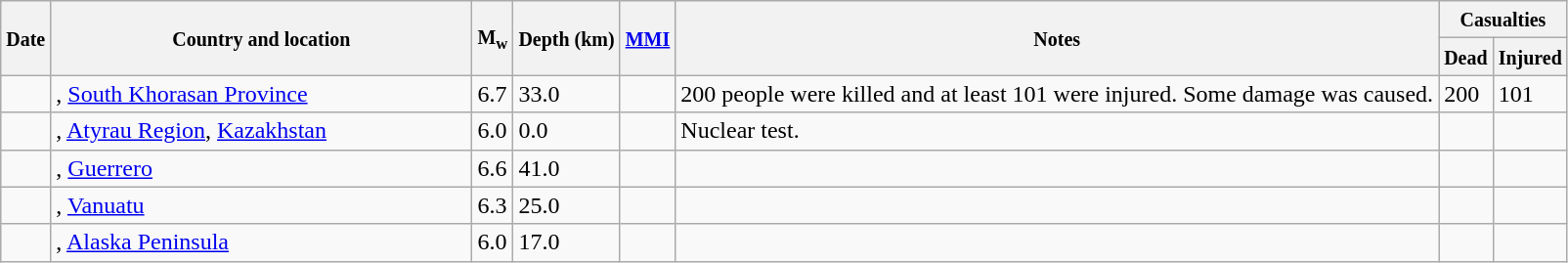<table class="wikitable sortable" style="border:1px black; margin-left:1em;">
<tr>
<th rowspan="2"><small>Date</small></th>
<th rowspan="2" style="width: 280px"><small>Country and location</small></th>
<th rowspan="2"><small>M<sub>w</sub></small></th>
<th rowspan="2"><small>Depth (km)</small></th>
<th rowspan="2"><small><a href='#'>MMI</a></small></th>
<th rowspan="2" class="unsortable"><small>Notes</small></th>
<th colspan="2"><small>Casualties</small></th>
</tr>
<tr>
<th><small>Dead</small></th>
<th><small>Injured</small></th>
</tr>
<tr>
<td></td>
<td>, <a href='#'>South Khorasan Province</a></td>
<td>6.7</td>
<td>33.0</td>
<td></td>
<td>200 people were killed and at least 101 were injured. Some damage was caused.</td>
<td>200</td>
<td>101</td>
</tr>
<tr>
<td></td>
<td>, <a href='#'>Atyrau Region</a>, <a href='#'>Kazakhstan</a></td>
<td>6.0</td>
<td>0.0</td>
<td></td>
<td>Nuclear test.</td>
<td></td>
<td></td>
</tr>
<tr>
<td></td>
<td>, <a href='#'>Guerrero</a></td>
<td>6.6</td>
<td>41.0</td>
<td></td>
<td></td>
<td></td>
<td></td>
</tr>
<tr>
<td></td>
<td>, <a href='#'>Vanuatu</a></td>
<td>6.3</td>
<td>25.0</td>
<td></td>
<td></td>
<td></td>
<td></td>
</tr>
<tr>
<td></td>
<td>, <a href='#'>Alaska Peninsula</a></td>
<td>6.0</td>
<td>17.0</td>
<td></td>
<td></td>
<td></td>
<td></td>
</tr>
</table>
